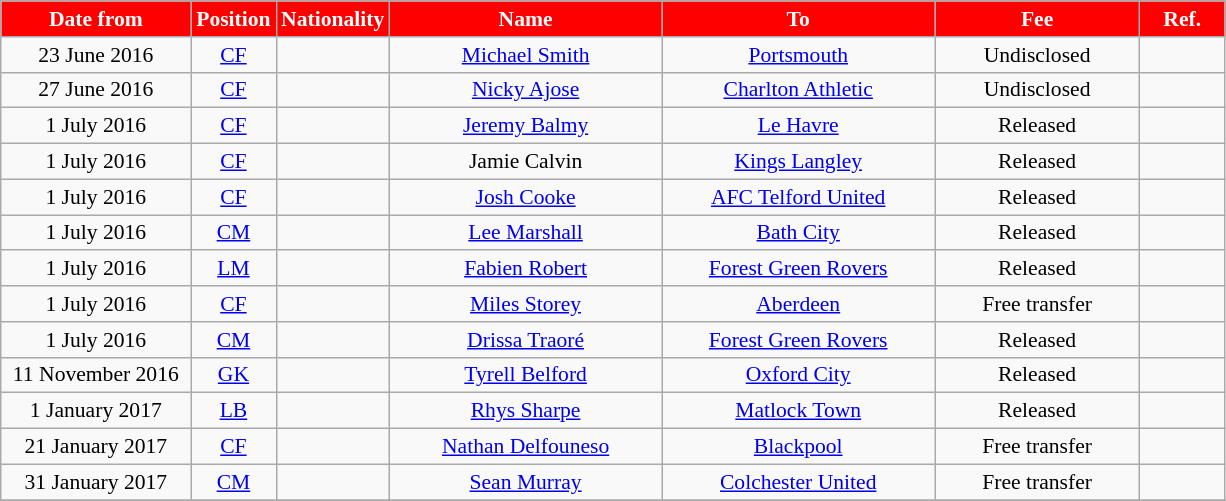<table class="wikitable"  style="text-align:center; font-size:90%; ">
<tr>
<th style="background:#FF0000; color:white; width:120px;">Date from</th>
<th style="background:#FF0000; color:white; width:50px;">Position</th>
<th style="background:#FF0000; color:white; width:50px;">Nationality</th>
<th style="background:#FF0000; color:white; width:175px;">Name</th>
<th style="background:#FF0000; color:white; width:175px;">To</th>
<th style="background:#FF0000; color:white; width:130px;">Fee</th>
<th style="background:#FF0000; color:white; width:50px;">Ref.</th>
</tr>
<tr>
<td>23 June 2016</td>
<td><a href='#'>CF</a></td>
<td></td>
<td><a href='#'>Michael Smith</a></td>
<td><a href='#'>Portsmouth</a></td>
<td>Undisclosed</td>
<td></td>
</tr>
<tr>
<td>27 June 2016</td>
<td><a href='#'>CF</a></td>
<td></td>
<td><a href='#'>Nicky Ajose</a></td>
<td><a href='#'>Charlton Athletic</a></td>
<td>Undisclosed</td>
<td></td>
</tr>
<tr>
<td>1 July 2016</td>
<td><a href='#'>CF</a></td>
<td></td>
<td><a href='#'>Jeremy Balmy</a></td>
<td><a href='#'>Le Havre</a> </td>
<td>Released</td>
<td></td>
</tr>
<tr>
<td>1 July 2016</td>
<td><a href='#'>CF</a></td>
<td></td>
<td>Jamie Calvin</td>
<td><a href='#'>Kings Langley</a> </td>
<td>Released</td>
<td></td>
</tr>
<tr>
<td>1 July 2016</td>
<td><a href='#'>CF</a></td>
<td></td>
<td><a href='#'>Josh Cooke</a></td>
<td><a href='#'>AFC Telford United</a> </td>
<td>Released</td>
<td></td>
</tr>
<tr>
<td>1 July 2016</td>
<td><a href='#'>CM</a></td>
<td></td>
<td><a href='#'>Lee Marshall</a></td>
<td><a href='#'>Bath City</a> </td>
<td>Released</td>
<td></td>
</tr>
<tr>
<td>1 July 2016</td>
<td><a href='#'>LM</a></td>
<td></td>
<td><a href='#'>Fabien Robert</a></td>
<td><a href='#'>Forest Green Rovers</a> </td>
<td>Released</td>
<td></td>
</tr>
<tr>
<td>1 July 2016</td>
<td><a href='#'>CF</a></td>
<td></td>
<td><a href='#'>Miles Storey</a></td>
<td><a href='#'>Aberdeen</a></td>
<td>Free transfer</td>
<td></td>
</tr>
<tr>
<td>1 July 2016</td>
<td><a href='#'>CM</a></td>
<td></td>
<td><a href='#'>Drissa Traoré</a></td>
<td><a href='#'>Forest Green Rovers</a> </td>
<td>Released</td>
<td></td>
</tr>
<tr>
<td>11 November 2016</td>
<td><a href='#'>GK</a></td>
<td></td>
<td><a href='#'>Tyrell Belford</a></td>
<td><a href='#'>Oxford City</a> </td>
<td>Released</td>
<td></td>
</tr>
<tr>
<td>1 January 2017</td>
<td><a href='#'>LB</a></td>
<td></td>
<td><a href='#'>Rhys Sharpe</a></td>
<td><a href='#'>Matlock Town</a> </td>
<td>Released</td>
<td></td>
</tr>
<tr>
<td>21 January 2017</td>
<td><a href='#'>CF</a></td>
<td></td>
<td><a href='#'>Nathan Delfouneso</a></td>
<td><a href='#'>Blackpool</a></td>
<td>Free transfer</td>
<td></td>
</tr>
<tr>
<td>31 January 2017</td>
<td><a href='#'>CM</a></td>
<td></td>
<td><a href='#'>Sean Murray</a></td>
<td><a href='#'>Colchester United</a></td>
<td>Free transfer</td>
<td></td>
</tr>
<tr>
</tr>
</table>
